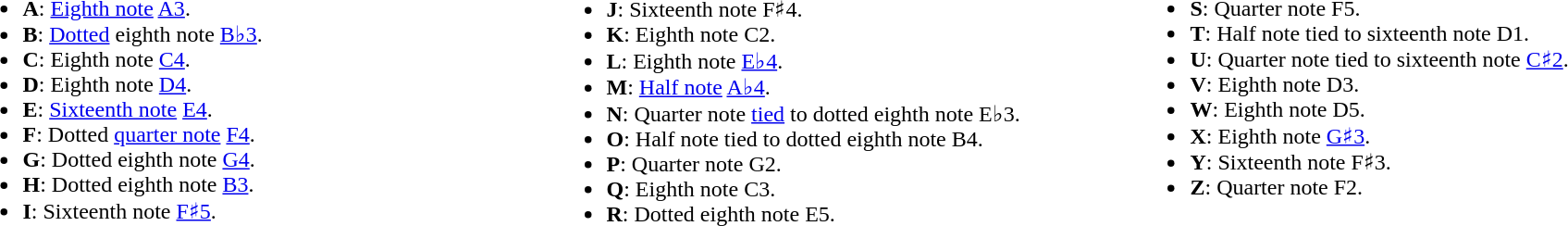<table width=100%>
<tr valign ="top">
<td width=33%><br><ul><li><strong>A</strong>: <a href='#'>Eighth note</a> <a href='#'>A3</a>.</li><li><strong>B</strong>: <a href='#'>Dotted</a> eighth note <a href='#'>B♭3</a>.</li><li><strong>C</strong>: Eighth note <a href='#'>C4</a>.</li><li><strong>D</strong>: Eighth note <a href='#'>D4</a>.</li><li><strong>E</strong>: <a href='#'>Sixteenth note</a> <a href='#'>E4</a>.</li><li><strong>F</strong>: Dotted <a href='#'>quarter note</a> <a href='#'>F4</a>.</li><li><strong>G</strong>: Dotted eighth note <a href='#'>G4</a>.</li><li><strong>H</strong>: Dotted eighth note <a href='#'>B3</a>.</li><li><strong>I</strong>: Sixteenth note <a href='#'>F♯5</a>.</li></ul></td>
<td width=33%><br><ul><li><strong>J</strong>: Sixteenth note F♯4.</li><li><strong>K</strong>: Eighth note C2.</li><li><strong>L</strong>: Eighth note <a href='#'>E♭4</a>.</li><li><strong>M</strong>: <a href='#'>Half note</a> <a href='#'>A♭4</a>.</li><li><strong>N</strong>: Quarter note <a href='#'>tied</a> to dotted eighth note E♭3.</li><li><strong>O</strong>: Half note tied to dotted eighth note B4.</li><li><strong>P</strong>: Quarter note G2.</li><li><strong>Q</strong>: Eighth note C3.</li><li><strong>R</strong>: Dotted eighth note E5.</li></ul></td>
<td width=33%><br><ul><li><strong>S</strong>: Quarter note F5.</li><li><strong>T</strong>: Half note tied to sixteenth note D1.</li><li><strong>U</strong>: Quarter note tied to sixteenth note <a href='#'>C♯2</a>.</li><li><strong>V</strong>: Eighth note D3.</li><li><strong>W</strong>: Eighth note D5.</li><li><strong>X</strong>: Eighth note <a href='#'>G♯3</a>.</li><li><strong>Y</strong>: Sixteenth note F♯3.</li><li><strong>Z</strong>: Quarter note F2.</li></ul></td>
</tr>
</table>
